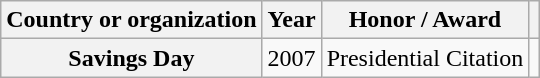<table class="wikitable plainrowheaders sortable">
<tr>
<th scope="col">Country or organization</th>
<th scope="col">Year</th>
<th scope="col">Honor / Award</th>
<th scope="col" class="unsortable"></th>
</tr>
<tr>
<th scope="row">Savings Day</th>
<td style="text-align:center">2007</td>
<td>Presidential Citation</td>
<td></td>
</tr>
</table>
